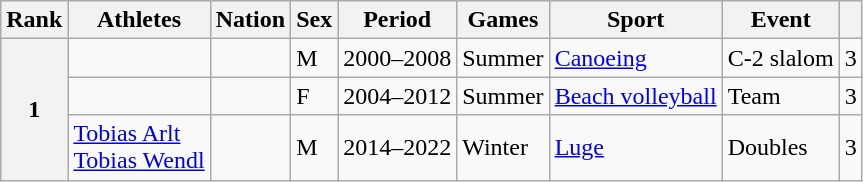<table class="wikitable sortable">
<tr>
<th>Rank</th>
<th>Athletes</th>
<th>Nation</th>
<th>Sex</th>
<th>Period</th>
<th>Games</th>
<th>Sport</th>
<th>Event</th>
<th></th>
</tr>
<tr>
<th rowspan="3">1</th>
<td align=left><br></td>
<td align=left></td>
<td>M</td>
<td>2000–2008</td>
<td>Summer</td>
<td><a href='#'>Canoeing</a></td>
<td>C-2 slalom</td>
<td>3</td>
</tr>
<tr>
<td align=left><br></td>
<td align=left></td>
<td>F</td>
<td>2004–2012</td>
<td>Summer</td>
<td><a href='#'>Beach volleyball</a></td>
<td>Team</td>
<td>3</td>
</tr>
<tr>
<td><a href='#'>Tobias Arlt</a><br><a href='#'>Tobias Wendl</a></td>
<td></td>
<td>M</td>
<td>2014–2022</td>
<td>Winter</td>
<td><a href='#'>Luge</a></td>
<td>Doubles</td>
<td>3</td>
</tr>
</table>
